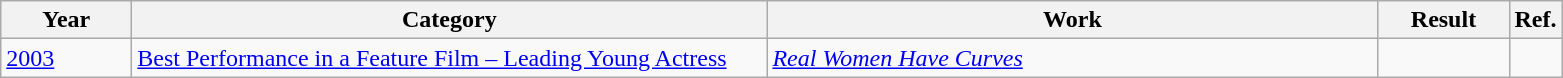<table class=wikitable>
<tr>
<th scope="col" style="width:5em;">Year</th>
<th scope="col" style="width:26em;">Category</th>
<th scope="col" style="width:25em;">Work</th>
<th scope="col" style="width:5em;">Result</th>
<th>Ref.</th>
</tr>
<tr>
<td><a href='#'>2003</a></td>
<td><a href='#'>Best Performance in a Feature Film – Leading Young Actress</a></td>
<td><em><a href='#'>Real Women Have Curves</a></em></td>
<td></td>
<td></td>
</tr>
</table>
